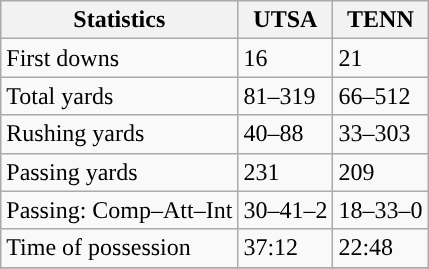<table class="wikitable" style="float: left;">
<tr>
<th>Statistics</th>
<th>UTSA</th>
<th>TENN</th>
</tr>
<tr>
<td>First downs</td>
<td>16</td>
<td>21</td>
</tr>
<tr>
<td>Total yards</td>
<td>81–319</td>
<td>66–512</td>
</tr>
<tr>
<td>Rushing yards</td>
<td>40–88</td>
<td>33–303</td>
</tr>
<tr>
<td>Passing yards</td>
<td>231</td>
<td>209</td>
</tr>
<tr>
<td>Passing: Comp–Att–Int</td>
<td>30–41–2</td>
<td>18–33–0</td>
</tr>
<tr>
<td>Time of possession</td>
<td>37:12</td>
<td>22:48</td>
</tr>
<tr>
</tr>
</table>
